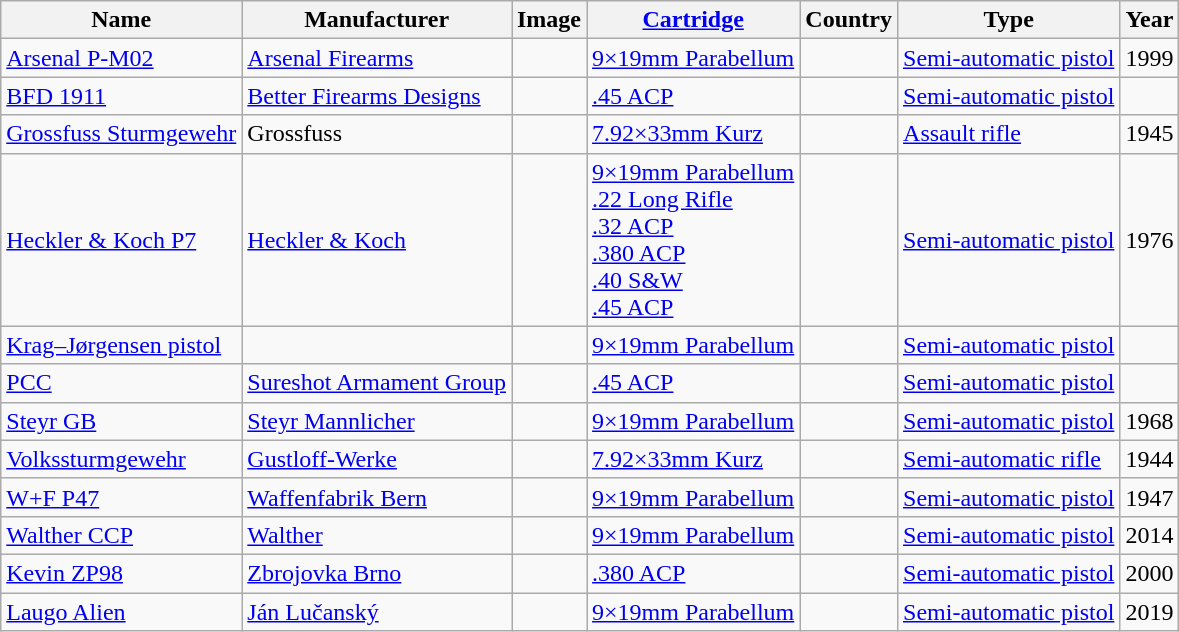<table class="wikitable sortable">
<tr>
<th>Name</th>
<th>Manufacturer</th>
<th class="unsortable">Image</th>
<th><a href='#'>Cartridge</a></th>
<th>Country</th>
<th>Type</th>
<th>Year</th>
</tr>
<tr>
<td><a href='#'>Arsenal P-M02</a></td>
<td><a href='#'>Arsenal Firearms</a></td>
<td></td>
<td><a href='#'>9×19mm Parabellum</a></td>
<td></td>
<td><a href='#'>Semi-automatic pistol</a></td>
<td>1999</td>
</tr>
<tr>
<td><a href='#'>BFD 1911</a></td>
<td><a href='#'>Better Firearms Designs</a></td>
<td></td>
<td><a href='#'>.45 ACP</a></td>
<td></td>
<td><a href='#'>Semi-automatic pistol</a></td>
<td></td>
</tr>
<tr>
<td><a href='#'>Grossfuss Sturmgewehr</a></td>
<td>Grossfuss</td>
<td></td>
<td><a href='#'>7.92×33mm Kurz</a></td>
<td></td>
<td><a href='#'>Assault rifle</a></td>
<td>1945</td>
</tr>
<tr>
<td><a href='#'>Heckler & Koch P7</a></td>
<td><a href='#'>Heckler & Koch</a></td>
<td></td>
<td><a href='#'>9×19mm Parabellum</a><br><a href='#'>.22 Long Rifle</a><br><a href='#'>.32 ACP</a><br><a href='#'>.380 ACP</a><br><a href='#'>.40 S&W</a><br><a href='#'>.45 ACP</a></td>
<td></td>
<td><a href='#'>Semi-automatic pistol</a></td>
<td>1976</td>
</tr>
<tr>
<td><a href='#'>Krag–Jørgensen pistol</a></td>
<td></td>
<td></td>
<td><a href='#'>9×19mm Parabellum</a></td>
<td></td>
<td><a href='#'>Semi-automatic pistol</a></td>
<td></td>
</tr>
<tr>
<td><a href='#'>PCC</a></td>
<td><a href='#'>Sureshot Armament Group</a></td>
<td></td>
<td><a href='#'>.45 ACP</a></td>
<td></td>
<td><a href='#'>Semi-automatic pistol</a></td>
<td></td>
</tr>
<tr>
<td><a href='#'>Steyr GB</a></td>
<td><a href='#'>Steyr Mannlicher</a></td>
<td></td>
<td><a href='#'>9×19mm Parabellum</a></td>
<td></td>
<td><a href='#'>Semi-automatic pistol</a></td>
<td>1968</td>
</tr>
<tr>
<td><a href='#'>Volkssturmgewehr</a></td>
<td><a href='#'>Gustloff-Werke</a></td>
<td></td>
<td><a href='#'>7.92×33mm Kurz</a></td>
<td></td>
<td><a href='#'>Semi-automatic rifle</a></td>
<td>1944</td>
</tr>
<tr>
<td><a href='#'>W+F P47</a></td>
<td><a href='#'>Waffenfabrik Bern</a></td>
<td></td>
<td><a href='#'>9×19mm Parabellum</a></td>
<td></td>
<td><a href='#'>Semi-automatic pistol</a></td>
<td>1947</td>
</tr>
<tr>
<td><a href='#'>Walther CCP</a></td>
<td><a href='#'>Walther</a></td>
<td></td>
<td><a href='#'>9×19mm Parabellum</a></td>
<td></td>
<td><a href='#'>Semi-automatic pistol</a></td>
<td>2014</td>
</tr>
<tr>
<td><a href='#'>Kevin ZP98</a></td>
<td><a href='#'>Zbrojovka Brno</a></td>
<td></td>
<td><a href='#'>.380 ACP</a></td>
<td></td>
<td><a href='#'>Semi-automatic pistol</a></td>
<td>2000</td>
</tr>
<tr>
<td><a href='#'>Laugo Alien</a></td>
<td><a href='#'>Ján Lučanský</a></td>
<td></td>
<td><a href='#'>9×19mm Parabellum</a></td>
<td></td>
<td><a href='#'>Semi-automatic pistol</a></td>
<td>2019</td>
</tr>
</table>
